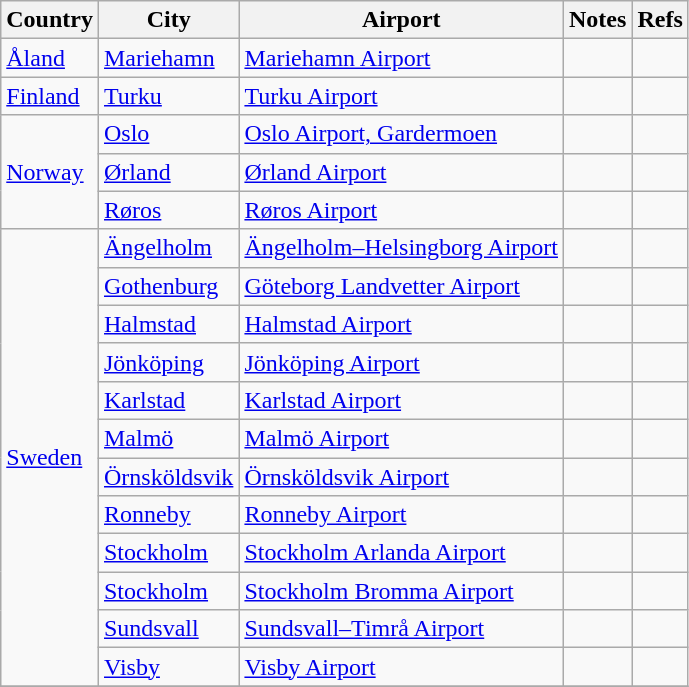<table class="sortable wikitable">
<tr>
<th>Country</th>
<th>City</th>
<th>Airport</th>
<th>Notes</th>
<th>Refs</th>
</tr>
<tr>
<td rowspan="1"><a href='#'>Åland</a></td>
<td><a href='#'>Mariehamn</a></td>
<td><a href='#'>Mariehamn Airport</a></td>
<td></td>
<td align=center></td>
</tr>
<tr>
<td rowspan="1"><a href='#'>Finland</a></td>
<td><a href='#'>Turku</a></td>
<td><a href='#'>Turku Airport</a></td>
<td></td>
<td align=center></td>
</tr>
<tr>
<td rowspan="3"><a href='#'>Norway</a></td>
<td><a href='#'>Oslo</a></td>
<td><a href='#'>Oslo Airport, Gardermoen</a></td>
<td></td>
<td align=center></td>
</tr>
<tr>
<td><a href='#'>Ørland</a></td>
<td><a href='#'>Ørland Airport</a></td>
<td></td>
<td align=center></td>
</tr>
<tr>
<td><a href='#'>Røros</a></td>
<td><a href='#'>Røros Airport</a></td>
<td></td>
<td align=center></td>
</tr>
<tr>
<td rowspan="12"><a href='#'>Sweden</a></td>
<td><a href='#'>Ängelholm</a></td>
<td><a href='#'>Ängelholm–Helsingborg Airport</a></td>
<td></td>
<td align=center></td>
</tr>
<tr>
<td><a href='#'>Gothenburg</a></td>
<td><a href='#'>Göteborg Landvetter Airport</a></td>
<td></td>
<td align=center></td>
</tr>
<tr>
<td><a href='#'>Halmstad</a></td>
<td><a href='#'>Halmstad Airport</a></td>
<td></td>
<td align=center></td>
</tr>
<tr>
<td><a href='#'>Jönköping</a></td>
<td><a href='#'>Jönköping Airport</a></td>
<td></td>
<td align=center></td>
</tr>
<tr>
<td><a href='#'>Karlstad</a></td>
<td><a href='#'>Karlstad Airport</a></td>
<td></td>
<td align=center></td>
</tr>
<tr>
<td><a href='#'>Malmö</a></td>
<td><a href='#'>Malmö Airport</a></td>
<td></td>
<td align=center></td>
</tr>
<tr>
<td><a href='#'>Örnsköldsvik</a></td>
<td><a href='#'>Örnsköldsvik Airport</a></td>
<td></td>
<td align=center></td>
</tr>
<tr>
<td><a href='#'>Ronneby</a></td>
<td><a href='#'>Ronneby Airport</a></td>
<td></td>
<td align=center></td>
</tr>
<tr>
<td><a href='#'>Stockholm</a></td>
<td><a href='#'>Stockholm Arlanda Airport</a></td>
<td></td>
<td align=center></td>
</tr>
<tr>
<td><a href='#'>Stockholm</a></td>
<td><a href='#'>Stockholm Bromma Airport</a></td>
<td></td>
<td align=center></td>
</tr>
<tr>
<td><a href='#'>Sundsvall</a></td>
<td><a href='#'>Sundsvall–Timrå Airport</a></td>
<td></td>
<td align=center></td>
</tr>
<tr>
<td><a href='#'>Visby</a></td>
<td><a href='#'>Visby Airport</a></td>
<td></td>
<td align=center></td>
</tr>
<tr>
</tr>
</table>
